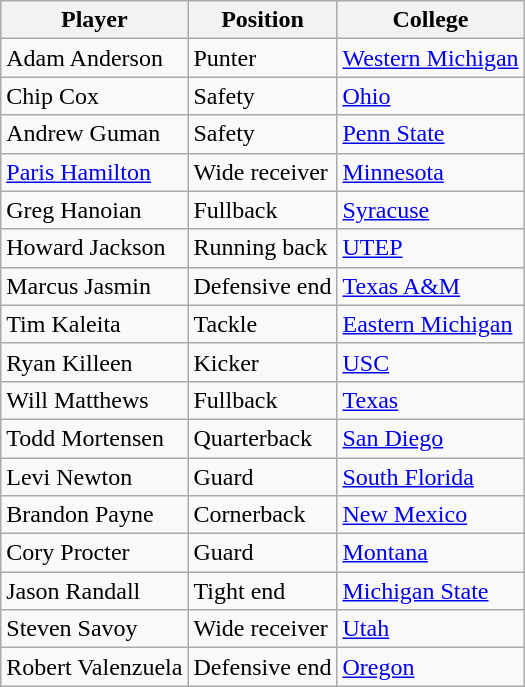<table class="wikitable">
<tr>
<th>Player</th>
<th>Position</th>
<th>College</th>
</tr>
<tr>
<td>Adam Anderson</td>
<td>Punter</td>
<td><a href='#'>Western Michigan</a></td>
</tr>
<tr>
<td>Chip Cox</td>
<td>Safety</td>
<td><a href='#'>Ohio</a></td>
</tr>
<tr>
<td>Andrew Guman</td>
<td>Safety</td>
<td><a href='#'>Penn State</a></td>
</tr>
<tr>
<td><a href='#'>Paris Hamilton</a></td>
<td>Wide receiver</td>
<td><a href='#'>Minnesota</a></td>
</tr>
<tr>
<td>Greg Hanoian</td>
<td>Fullback</td>
<td><a href='#'>Syracuse</a></td>
</tr>
<tr>
<td>Howard Jackson</td>
<td>Running back</td>
<td><a href='#'>UTEP</a></td>
</tr>
<tr>
<td>Marcus Jasmin</td>
<td>Defensive end</td>
<td><a href='#'>Texas A&M</a></td>
</tr>
<tr>
<td>Tim Kaleita</td>
<td>Tackle</td>
<td><a href='#'>Eastern Michigan</a></td>
</tr>
<tr>
<td>Ryan Killeen</td>
<td>Kicker</td>
<td><a href='#'>USC</a></td>
</tr>
<tr>
<td>Will Matthews</td>
<td>Fullback</td>
<td><a href='#'>Texas</a></td>
</tr>
<tr>
<td>Todd Mortensen</td>
<td>Quarterback</td>
<td><a href='#'>San Diego</a></td>
</tr>
<tr>
<td>Levi Newton</td>
<td>Guard</td>
<td><a href='#'>South Florida</a></td>
</tr>
<tr>
<td>Brandon Payne</td>
<td>Cornerback</td>
<td><a href='#'>New Mexico</a></td>
</tr>
<tr>
<td>Cory Procter</td>
<td>Guard</td>
<td><a href='#'>Montana</a></td>
</tr>
<tr>
<td>Jason Randall</td>
<td>Tight end</td>
<td><a href='#'>Michigan State</a></td>
</tr>
<tr>
<td>Steven Savoy</td>
<td>Wide receiver</td>
<td><a href='#'>Utah</a></td>
</tr>
<tr>
<td>Robert Valenzuela</td>
<td>Defensive end</td>
<td><a href='#'>Oregon</a></td>
</tr>
</table>
